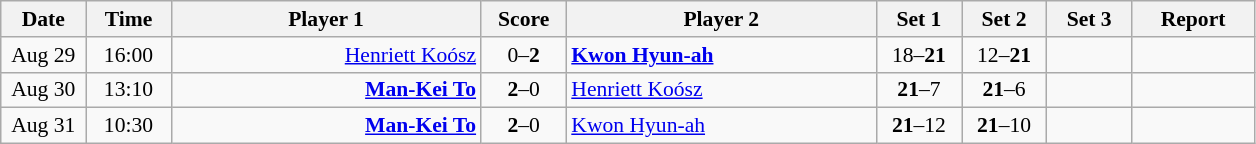<table class="nowrap wikitable" style="font-size:90%; text-align:center">
<tr>
<th width="50">Date</th>
<th width="50">Time</th>
<th width="200">Player 1</th>
<th width="50">Score</th>
<th width="200">Player 2</th>
<th width="50">Set 1</th>
<th width="50">Set 2</th>
<th width="50">Set 3</th>
<th width="75">Report</th>
</tr>
<tr>
<td>Aug 29</td>
<td>16:00</td>
<td align="right"><a href='#'>Henriett Koósz</a> </td>
<td>0–<strong>2</strong></td>
<td align="left"><strong> <a href='#'>Kwon Hyun-ah</a></strong></td>
<td>18–<strong>21</strong></td>
<td>12–<strong>21</strong></td>
<td></td>
<td></td>
</tr>
<tr>
<td>Aug 30</td>
<td>13:10</td>
<td align="right"><strong><a href='#'>Man-Kei To</a> </strong></td>
<td><strong>2</strong>–0</td>
<td align="left"> <a href='#'>Henriett Koósz</a></td>
<td><strong>21</strong>–7</td>
<td><strong>21</strong>–6</td>
<td></td>
<td></td>
</tr>
<tr>
<td>Aug 31</td>
<td>10:30</td>
<td align="right"><strong><a href='#'>Man-Kei To</a> </strong></td>
<td><strong>2</strong>–0</td>
<td align="left"> <a href='#'>Kwon Hyun-ah</a></td>
<td><strong>21</strong>–12</td>
<td><strong>21</strong>–10</td>
<td></td>
<td></td>
</tr>
</table>
